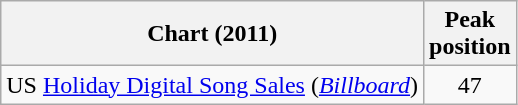<table class="wikitable sortable">
<tr>
<th>Chart (2011)</th>
<th>Peak<br>position</th>
</tr>
<tr>
<td>US <a href='#'>Holiday Digital Song Sales</a> (<em><a href='#'>Billboard</a></em>)</td>
<td style="text-align:center;">47</td>
</tr>
</table>
